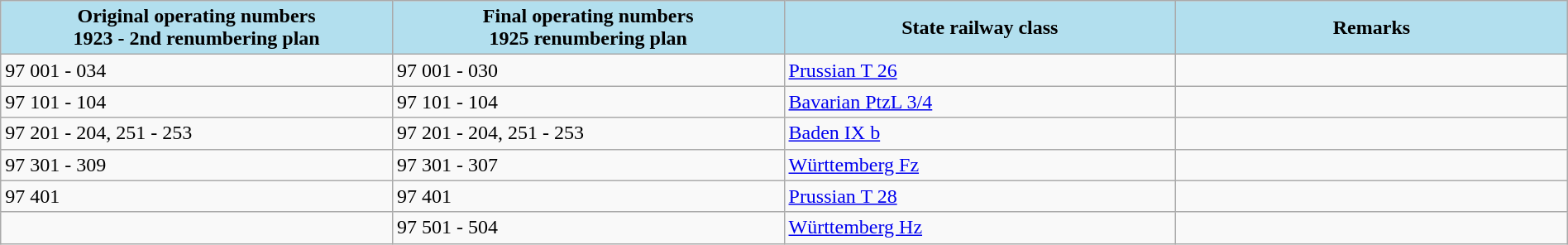<table class="wikitable" width="100%">
<tr>
<th style="background-color:#B2DFEE;" width="25%">Original operating numbers<br> 1923 - 2nd renumbering plan</th>
<th style="background-color:#B2DFEE;" width="25%">Final operating numbers <br>1925 renumbering plan</th>
<th style="background-color:#B2DFEE;" width="25%">State railway class</th>
<th style="background-color:#B2DFEE;"  width="25%">Remarks</th>
</tr>
<tr>
<td>97 001 - 034</td>
<td>97 001 - 030</td>
<td><a href='#'>Prussian T 26</a></td>
<td></td>
</tr>
<tr>
<td>97 101 - 104</td>
<td>97 101 - 104</td>
<td><a href='#'>Bavarian PtzL 3/4</a></td>
<td></td>
</tr>
<tr>
<td>97 201 - 204, 251 - 253</td>
<td>97 201 - 204, 251 - 253</td>
<td><a href='#'>Baden IX b</a></td>
<td></td>
</tr>
<tr>
<td>97 301 - 309</td>
<td>97 301 - 307</td>
<td><a href='#'>Württemberg Fz</a></td>
<td></td>
</tr>
<tr>
<td>97 401</td>
<td>97 401</td>
<td><a href='#'>Prussian T 28</a></td>
<td></td>
</tr>
<tr>
<td></td>
<td>97 501 - 504</td>
<td><a href='#'>Württemberg Hz</a></td>
<td></td>
</tr>
</table>
